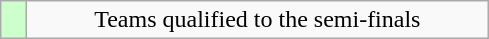<table class="wikitable" style="text-align: center;">
<tr>
<td width=10px bgcolor=#ccffcc></td>
<td width=300px>Teams qualified to the semi-finals</td>
</tr>
</table>
